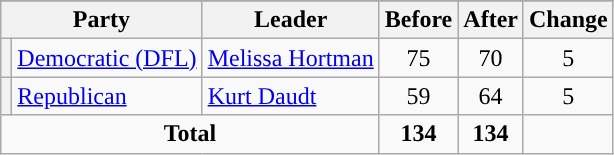<table class="wikitable" style="text-align:center;">
<tr>
</tr>
<tr>
<th colspan=2>Party</th>
<th>Leader</th>
<th>Before</th>
<th>After</th>
<th>Change</th>
</tr>
<tr>
<th style="background-color:"></th>
<td style="text-align:left;"><a href='#'>Democratic (DFL)</a></td>
<td style="text-align:left;"><a href='#'>Melissa Hortman</a></td>
<td>75</td>
<td>70</td>
<td> 5</td>
</tr>
<tr>
<th style="background-color:"></th>
<td style="text-align:left;"><a href='#'>Republican</a></td>
<td style="text-align:left;"><a href='#'>Kurt Daudt</a></td>
<td>59</td>
<td>64</td>
<td> 5</td>
</tr>
<tr>
<td colspan=3><strong>Total</strong></td>
<td><strong>134</strong></td>
<td><strong>134</strong></td>
<td></td>
</tr>
</table>
